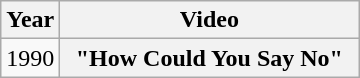<table class="wikitable plainrowheaders">
<tr>
<th>Year</th>
<th style="width:12em;">Video</th>
</tr>
<tr>
<td>1990</td>
<th scope="row">"How Could You Say No"</th>
</tr>
</table>
